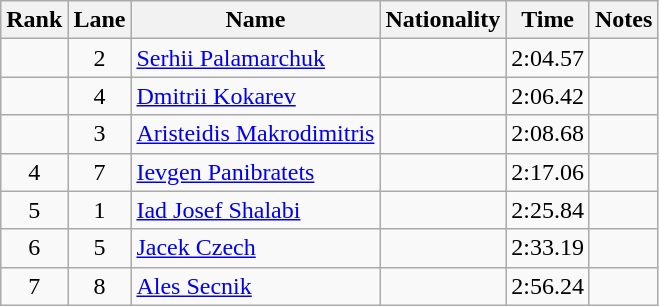<table class="wikitable sortable" style="text-align:center">
<tr>
<th>Rank</th>
<th>Lane</th>
<th>Name</th>
<th>Nationality</th>
<th>Time</th>
<th>Notes</th>
</tr>
<tr>
<td></td>
<td>2</td>
<td align=left><a href='#'>Serhii Palamarchuk</a></td>
<td align=left></td>
<td>2:04.57</td>
<td></td>
</tr>
<tr>
<td></td>
<td>4</td>
<td align=left><a href='#'>Dmitrii Kokarev</a></td>
<td align=left></td>
<td>2:06.42</td>
<td></td>
</tr>
<tr>
<td></td>
<td>3</td>
<td align=left><a href='#'>Aristeidis Makrodimitris</a></td>
<td align=left></td>
<td>2:08.68</td>
<td></td>
</tr>
<tr>
<td>4</td>
<td>7</td>
<td align=left><a href='#'>Ievgen Panibratets</a></td>
<td align=left></td>
<td>2:17.06</td>
<td></td>
</tr>
<tr>
<td>5</td>
<td>1</td>
<td align=left><a href='#'>Iad Josef Shalabi</a></td>
<td align=left></td>
<td>2:25.84</td>
<td></td>
</tr>
<tr>
<td>6</td>
<td>5</td>
<td align=left><a href='#'>Jacek Czech</a></td>
<td align=left></td>
<td>2:33.19</td>
<td></td>
</tr>
<tr>
<td>7</td>
<td>8</td>
<td align=left><a href='#'>Ales Secnik</a></td>
<td align=left></td>
<td>2:56.24</td>
<td></td>
</tr>
</table>
